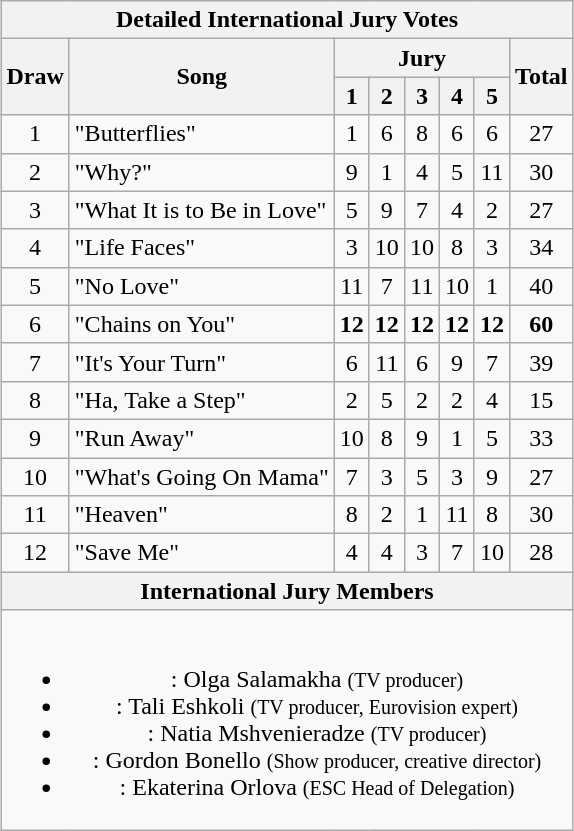<table class="wikitable collapsible collapsed" style="margin: 1em auto 1em auto; text-align:center;">
<tr>
<th colspan="8">Detailed International Jury Votes</th>
</tr>
<tr>
<th rowspan="2">Draw</th>
<th rowspan="2">Song</th>
<th colspan="5">Jury</th>
<th rowspan="2">Total</th>
</tr>
<tr>
<th>1</th>
<th>2</th>
<th>3</th>
<th>4</th>
<th>5</th>
</tr>
<tr>
<td>1</td>
<td align="left">"Butterflies"</td>
<td>1</td>
<td>6</td>
<td>8</td>
<td>6</td>
<td>6</td>
<td>27</td>
</tr>
<tr>
<td>2</td>
<td align="left">"Why?"</td>
<td>9</td>
<td>1</td>
<td>4</td>
<td>5</td>
<td>11</td>
<td>30</td>
</tr>
<tr>
<td>3</td>
<td align="left">"What It is to Be in Love"</td>
<td>5</td>
<td>9</td>
<td>7</td>
<td>4</td>
<td>2</td>
<td>27</td>
</tr>
<tr>
<td>4</td>
<td align="left">"Life Faces"</td>
<td>3</td>
<td>10</td>
<td>10</td>
<td>8</td>
<td>3</td>
<td>34</td>
</tr>
<tr>
<td>5</td>
<td align="left">"No Love"</td>
<td>11</td>
<td>7</td>
<td>11</td>
<td>10</td>
<td>1</td>
<td>40</td>
</tr>
<tr>
<td>6</td>
<td align="left">"Chains on You"</td>
<td><strong>12</strong></td>
<td><strong>12</strong></td>
<td><strong>12</strong></td>
<td><strong>12</strong></td>
<td><strong>12</strong></td>
<td><strong>60</strong></td>
</tr>
<tr>
<td>7</td>
<td align="left">"It's Your Turn"</td>
<td>6</td>
<td>11</td>
<td>6</td>
<td>9</td>
<td>7</td>
<td>39</td>
</tr>
<tr>
<td>8</td>
<td align="left">"Ha, Take a Step"</td>
<td>2</td>
<td>5</td>
<td>2</td>
<td>2</td>
<td>4</td>
<td>15</td>
</tr>
<tr>
<td>9</td>
<td align="left">"Run Away"</td>
<td>10</td>
<td>8</td>
<td>9</td>
<td>1</td>
<td>5</td>
<td>33</td>
</tr>
<tr>
<td>10</td>
<td align="left">"What's Going On Mama"</td>
<td>7</td>
<td>3</td>
<td>5</td>
<td>3</td>
<td>9</td>
<td>27</td>
</tr>
<tr>
<td>11</td>
<td align="left">"Heaven"</td>
<td>8</td>
<td>2</td>
<td>1</td>
<td>11</td>
<td>8</td>
<td>30</td>
</tr>
<tr>
<td>12</td>
<td align="left">"Save Me"</td>
<td>4</td>
<td>4</td>
<td>3</td>
<td>7</td>
<td>10</td>
<td>28</td>
</tr>
<tr>
<th colspan="8">International Jury Members</th>
</tr>
<tr>
<td colspan="8"><br><ul><li>: Olga Salamakha <small>(TV producer)</small></li><li>: Tali Eshkoli <small>(TV producer, Eurovision expert)</small></li><li>: Natia Mshvenieradze <small>(TV producer)</small></li><li>: Gordon Bonello <small>(Show producer, creative director)</small></li><li>: Ekaterina Orlova <small>(ESC Head of Delegation)</small></li></ul></td>
</tr>
</table>
